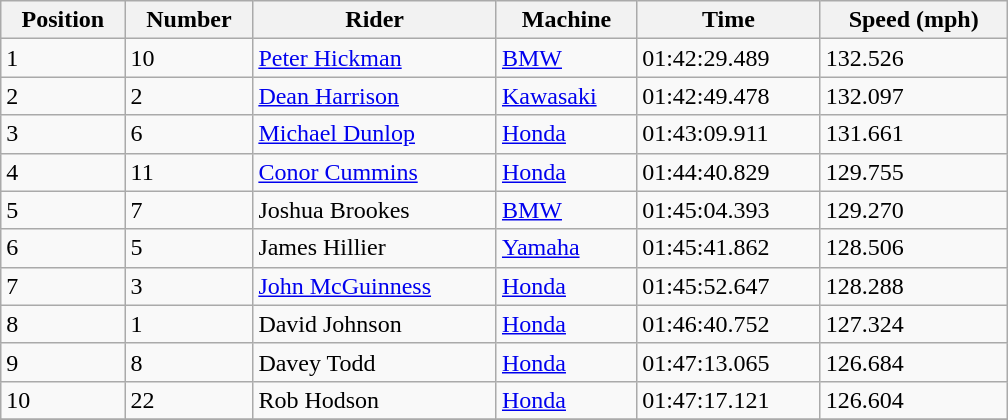<table class="wikitable" style=width:42em;margin-bottom:0;">
<tr>
<th scope="col">Position</th>
<th scope="col">Number</th>
<th scope="col">Rider</th>
<th scope="col">Machine</th>
<th scope="col">Time</th>
<th scope="col">Speed (mph)</th>
</tr>
<tr>
<td>1</td>
<td>10</td>
<td> <a href='#'>Peter Hickman</a></td>
<td><a href='#'>BMW</a></td>
<td>01:42:29.489</td>
<td>132.526</td>
</tr>
<tr>
<td>2</td>
<td>2</td>
<td> <a href='#'>Dean Harrison</a></td>
<td><a href='#'>Kawasaki</a></td>
<td>01:42:49.478</td>
<td>132.097</td>
</tr>
<tr>
<td>3</td>
<td>6</td>
<td> <a href='#'>Michael Dunlop</a></td>
<td><a href='#'>Honda</a></td>
<td>01:43:09.911</td>
<td>131.661</td>
</tr>
<tr>
<td>4</td>
<td>11</td>
<td> <a href='#'>Conor Cummins</a></td>
<td><a href='#'>Honda</a></td>
<td>01:44:40.829</td>
<td>129.755</td>
</tr>
<tr>
<td>5</td>
<td>7</td>
<td> Joshua Brookes</td>
<td><a href='#'>BMW</a></td>
<td>01:45:04.393</td>
<td>129.270</td>
</tr>
<tr>
<td>6</td>
<td>5</td>
<td> James Hillier</td>
<td><a href='#'>Yamaha</a></td>
<td>01:45:41.862</td>
<td>128.506</td>
</tr>
<tr>
<td>7</td>
<td>3</td>
<td> <a href='#'>John McGuinness</a></td>
<td><a href='#'>Honda</a></td>
<td>01:45:52.647</td>
<td>128.288</td>
</tr>
<tr>
<td>8</td>
<td>1</td>
<td> David Johnson</td>
<td><a href='#'>Honda</a></td>
<td>01:46:40.752</td>
<td>127.324</td>
</tr>
<tr>
<td>9</td>
<td>8</td>
<td> Davey Todd</td>
<td><a href='#'>Honda</a></td>
<td>01:47:13.065</td>
<td>126.684</td>
</tr>
<tr>
<td>10</td>
<td>22</td>
<td> Rob Hodson</td>
<td><a href='#'>Honda</a></td>
<td>01:47:17.121</td>
<td>126.604</td>
</tr>
<tr>
</tr>
</table>
